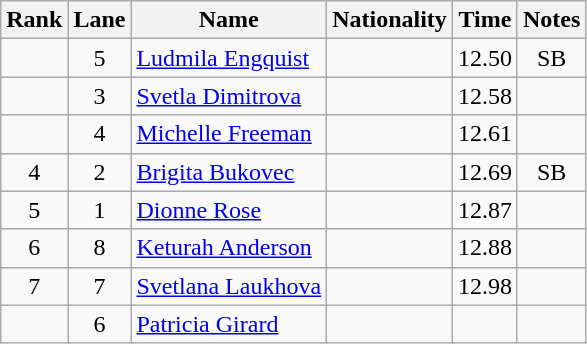<table class="wikitable sortable" style="text-align:center">
<tr>
<th>Rank</th>
<th>Lane</th>
<th>Name</th>
<th>Nationality</th>
<th>Time</th>
<th>Notes</th>
</tr>
<tr>
<td></td>
<td>5</td>
<td align="left"><a href='#'>Ludmila Engquist</a></td>
<td align=left></td>
<td>12.50</td>
<td>SB</td>
</tr>
<tr>
<td></td>
<td>3</td>
<td align="left"><a href='#'>Svetla Dimitrova</a></td>
<td align=left></td>
<td>12.58</td>
<td></td>
</tr>
<tr>
<td></td>
<td>4</td>
<td align="left"><a href='#'>Michelle Freeman</a></td>
<td align=left></td>
<td>12.61</td>
<td></td>
</tr>
<tr>
<td>4</td>
<td>2</td>
<td align="left"><a href='#'>Brigita Bukovec</a></td>
<td align=left></td>
<td>12.69</td>
<td>SB</td>
</tr>
<tr>
<td>5</td>
<td>1</td>
<td align="left"><a href='#'>Dionne Rose</a></td>
<td align=left></td>
<td>12.87</td>
<td></td>
</tr>
<tr>
<td>6</td>
<td>8</td>
<td align="left"><a href='#'>Keturah Anderson</a></td>
<td align=left></td>
<td>12.88</td>
<td></td>
</tr>
<tr>
<td>7</td>
<td>7</td>
<td align="left"><a href='#'>Svetlana Laukhova</a></td>
<td align=left></td>
<td>12.98</td>
<td></td>
</tr>
<tr>
<td></td>
<td>6</td>
<td align="left"><a href='#'>Patricia Girard</a></td>
<td align=left></td>
<td></td>
<td></td>
</tr>
</table>
